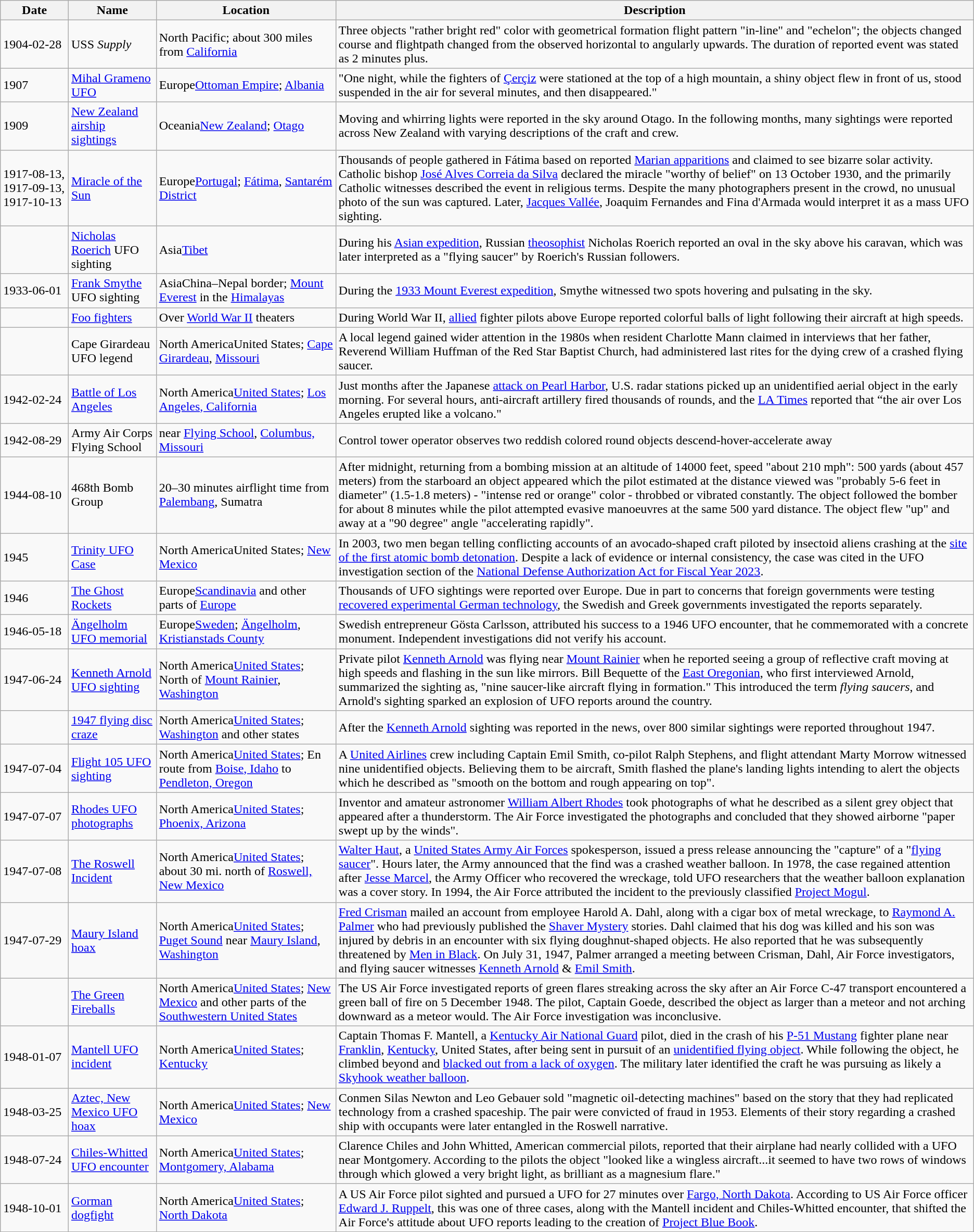<table class="wikitable sortable mw-datatable sticky-header sort-under-center">
<tr>
<th>Date</th>
<th>Name</th>
<th>Location</th>
<th>Description</th>
</tr>
<tr>
<td>1904-02-28 </td>
<td>USS <em>Supply</em></td>
<td>North Pacific; about 300 miles from <a href='#'>California</a></td>
<td> Three objects  "rather bright red" color   with geometrical formation flight pattern "in-line" and "echelon"; the objects changed course and flightpath changed from the observed horizontal to angularly upwards. The duration of reported event was stated as 2 minutes plus.  </td>
</tr>
<tr>
<td>1907</td>
<td><a href='#'>Mihal Grameno UFO</a></td>
<td><span>Europe</span><a href='#'>Ottoman Empire</a>; <a href='#'>Albania</a></td>
<td> "One night, while the fighters of <a href='#'>Çerçiz</a> were stationed at the top of a high mountain, a shiny object flew in front of us, stood suspended in the air for several minutes, and then disappeared."</td>
</tr>
<tr>
<td>1909</td>
<td><a href='#'>New Zealand airship sightings</a></td>
<td><span>Oceania</span><a href='#'>New Zealand</a>; <a href='#'>Otago</a></td>
<td>Moving and whirring lights were reported in the sky around Otago. In the following months, many sightings were reported across New Zealand with varying descriptions of the craft and crew.</td>
</tr>
<tr>
<td>1917-<wbr>08-13, 1917-<wbr>09-13, 1917-<wbr>10-13</td>
<td><a href='#'>Miracle of the Sun</a></td>
<td><span>Europe</span><a href='#'>Portugal</a>; <a href='#'>Fátima</a>, <a href='#'>Santarém District</a></td>
<td>Thousands of people gathered in Fátima based on reported <a href='#'>Marian apparitions</a> and claimed to see bizarre solar activity. Catholic bishop <a href='#'>José Alves Correia da Silva</a> declared the miracle "worthy of belief" on 13 October 1930, and the primarily Catholic witnesses described the event in religious terms. Despite the many photographers present in the crowd, no unusual photo of the sun was captured. Later, <a href='#'>Jacques Vallée</a>, Joaquim Fernandes and Fina d'Armada would interpret it as a mass UFO sighting.</td>
</tr>
<tr>
<td></td>
<td><a href='#'>Nicholas Roerich</a> UFO sighting</td>
<td><span>Asia</span><a href='#'>Tibet</a></td>
<td>During his <a href='#'>Asian expedition</a>, Russian <a href='#'>theosophist</a> Nicholas Roerich reported an oval in the sky above his caravan, which was later interpreted as a "flying saucer" by Roerich's Russian followers.</td>
</tr>
<tr>
<td>1933-06-01</td>
<td><a href='#'>Frank Smythe</a> UFO sighting</td>
<td><span>Asia</span>China–Nepal border; <a href='#'>Mount Everest</a> in the <a href='#'>Himalayas</a></td>
<td>During the <a href='#'>1933 Mount Everest expedition</a>, Smythe witnessed two spots hovering and pulsating in the sky.</td>
</tr>
<tr>
<td></td>
<td><a href='#'>Foo fighters</a></td>
<td>Over <a href='#'>World War II</a> theaters</td>
<td>During World War II, <a href='#'>allied</a> fighter pilots above Europe reported colorful balls of light following their aircraft at high speeds.</td>
</tr>
<tr>
<td></td>
<td>Cape Girardeau UFO legend</td>
<td><span>North America</span>United States; <a href='#'>Cape Girardeau</a>, <a href='#'>Missouri</a></td>
<td>A local legend  gained wider attention in the 1980s when resident Charlotte Mann claimed in interviews that her father, Reverend William Huffman of the Red Star Baptist Church, had administered last rites for the dying crew of a crashed flying saucer.</td>
</tr>
<tr>
<td>1942-<wbr>02-24</td>
<td><a href='#'>Battle of Los Angeles</a></td>
<td><span>North America</span><a href='#'>United States</a>; <a href='#'>Los Angeles, California</a></td>
<td>Just months after the Japanese <a href='#'>attack on Pearl Harbor</a>, U.S. radar stations picked up an unidentified aerial object in the early morning. For several hours, anti-aircraft artillery fired thousands of rounds, and the <a href='#'>LA Times</a> reported that “the air over Los Angeles erupted like a volcano."</td>
</tr>
<tr>
<td>1942-08-29 </td>
<td>Army Air Corps Flying School </td>
<td>near <a href='#'>Flying School</a>, <a href='#'>Columbus, Missouri</a></td>
<td>Control tower operator observes two reddish colored round objects descend-hover-accelerate away </td>
</tr>
<tr>
<td>1944-08-10 </td>
<td>468th Bomb Group </td>
<td>20–30 minutes airflight time from <a href='#'>Palembang</a>, Sumatra </td>
<td>After midnight, returning from a bombing mission at an altitude of 14000 feet, speed "about 210 mph": 500 yards (about 457 meters) from the starboard an object appeared which the pilot estimated at the distance viewed was "probably 5-6 feet in diameter" (1.5-1.8 meters) - "intense red or orange" color - throbbed or vibrated constantly. The object followed the bomber for about 8 minutes while the pilot attempted evasive manoeuvres at the same 500 yard distance. The object flew "up" and away at a "90 degree" angle "accelerating rapidly".</td>
</tr>
<tr>
<td>1945</td>
<td><a href='#'>Trinity UFO Case</a></td>
<td><span>North America</span>United States; <a href='#'>New Mexico</a></td>
<td>In 2003, two men began telling conflicting accounts of an avocado-shaped craft piloted by insectoid aliens crashing at the <a href='#'>site of the first atomic bomb detonation</a>. Despite a lack of evidence or internal consistency, the case was cited in the UFO investigation section of the <a href='#'>National Defense Authorization Act for Fiscal Year 2023</a>.</td>
</tr>
<tr>
<td>1946</td>
<td><a href='#'>The Ghost Rockets</a></td>
<td><span>Europe</span><a href='#'>Scandinavia</a> and other parts of <a href='#'>Europe</a></td>
<td>Thousands of UFO sightings were reported over Europe. Due in part to concerns that foreign governments were testing <a href='#'>recovered experimental German technology</a>, the Swedish and Greek governments investigated the reports separately.</td>
</tr>
<tr>
<td>1946-<wbr>05-18</td>
<td><a href='#'>Ängelholm UFO memorial</a></td>
<td><span>Europe</span><a href='#'>Sweden</a>; <a href='#'>Ängelholm</a>, <a href='#'>Kristianstads County</a></td>
<td>Swedish entrepreneur Gösta Carlsson, attributed his success to a 1946 UFO encounter, that he commemorated with a concrete monument. Independent investigations did not verify his account.</td>
</tr>
<tr>
<td>1947-<wbr>06-24</td>
<td><a href='#'>Kenneth Arnold UFO sighting</a></td>
<td><span>North America</span><a href='#'>United States</a>; North of <a href='#'>Mount Rainier</a>, <a href='#'>Washington</a></td>
<td>Private pilot <a href='#'>Kenneth Arnold</a> was flying near <a href='#'>Mount Rainier</a> when he reported seeing a group of reflective craft moving at high speeds and flashing in the sun like mirrors. Bill Bequette of the <a href='#'>East Oregonian</a>, who first interviewed Arnold, summarized the sighting as, "nine saucer-like aircraft flying in formation." This introduced the term <em>flying saucers</em>, and Arnold's sighting sparked an explosion of UFO reports around the country.</td>
</tr>
<tr>
<td></td>
<td><a href='#'>1947 flying disc craze</a></td>
<td><span>North America</span><a href='#'>United States</a>; <a href='#'>Washington</a> and other states</td>
<td>After the <a href='#'>Kenneth Arnold</a> sighting was reported in the news, over 800 similar sightings were reported throughout 1947.</td>
</tr>
<tr>
<td>1947-<wbr>07-04</td>
<td><a href='#'>Flight 105 UFO sighting</a></td>
<td><span>North America</span><a href='#'>United States</a>; En route from <a href='#'>Boise, Idaho</a> to <a href='#'>Pendleton, Oregon</a></td>
<td>A <a href='#'>United Airlines</a> crew including Captain Emil Smith, co-pilot Ralph Stephens, and flight attendant Marty Morrow witnessed nine unidentified objects. Believing them to be aircraft, Smith flashed the plane's landing lights intending to alert the objects which he described as "smooth on the bottom and rough appearing on top".</td>
</tr>
<tr>
<td>1947-<wbr>07-07</td>
<td><a href='#'>Rhodes UFO photographs</a></td>
<td><span>North America</span><a href='#'>United States</a>; <a href='#'>Phoenix, Arizona</a></td>
<td>Inventor and amateur astronomer <a href='#'>William Albert Rhodes</a> took photographs of what he described as a silent grey object that appeared after a thunderstorm. The Air Force investigated the photographs and concluded that they showed airborne "paper swept up by the winds".</td>
</tr>
<tr>
<td>1947-<wbr>07-08</td>
<td><a href='#'>The Roswell Incident</a></td>
<td><span>North America</span><a href='#'>United States</a>; about 30 mi. north of <a href='#'>Roswell, New Mexico</a></td>
<td><a href='#'>Walter Haut</a>, a <a href='#'>United States Army Air Forces</a> spokesperson, issued a press release announcing the "capture" of a "<a href='#'>flying saucer</a>".  Hours later, the Army announced that the find was a crashed weather balloon.  In 1978, the case regained attention after <a href='#'>Jesse Marcel</a>, the Army Officer who recovered the wreckage, told UFO researchers that the weather balloon explanation was a cover story. In 1994, the Air Force attributed the incident to the previously classified <a href='#'>Project Mogul</a>.</td>
</tr>
<tr>
<td>1947-<wbr>07-29</td>
<td><a href='#'>Maury Island hoax</a></td>
<td><span>North America</span><a href='#'>United States</a>; <a href='#'>Puget Sound</a> near <a href='#'>Maury Island</a>, <a href='#'>Washington</a></td>
<td><a href='#'>Fred Crisman</a> mailed an account from employee Harold A. Dahl, along with a cigar box of metal wreckage, to <a href='#'>Raymond A. Palmer</a> who had previously published the <a href='#'>Shaver Mystery</a> stories. Dahl claimed that his dog was killed and his son was injured by debris in an encounter with six flying doughnut-shaped objects. He also reported that he was subsequently threatened by <a href='#'>Men in Black</a>. On July 31, 1947, Palmer arranged a meeting between Crisman, Dahl, Air Force investigators, and flying saucer witnesses <a href='#'>Kenneth Arnold</a> & <a href='#'>Emil Smith</a>.</td>
</tr>
<tr>
<td></td>
<td><a href='#'>The Green Fireballs</a></td>
<td><span>North America</span><a href='#'>United States</a>; <a href='#'>New Mexico</a> and other parts of the <a href='#'>Southwestern United States</a></td>
<td>The US Air Force investigated reports of green flares streaking across the sky after an Air Force C-47 transport encountered a green ball of fire on 5 December 1948. The pilot, Captain Goede, described the object as larger than a meteor and not arching downward as a meteor would. The Air Force investigation was inconclusive.</td>
</tr>
<tr>
<td>1948-<wbr>01-07</td>
<td><a href='#'>Mantell UFO incident</a></td>
<td><span>North America</span><a href='#'>United States</a>; <a href='#'>Kentucky</a></td>
<td>Captain Thomas F. Mantell, a <a href='#'>Kentucky Air National Guard</a> pilot, died in the crash of his <a href='#'>P-51 Mustang</a> fighter plane near <a href='#'>Franklin</a>, <a href='#'>Kentucky</a>, United States, after being sent in pursuit of an <a href='#'>unidentified flying object</a>. While following the object, he climbed beyond  and <a href='#'>blacked out from a lack of oxygen</a>. The military later identified the craft he was pursuing as likely a <a href='#'>Skyhook weather balloon</a>.</td>
</tr>
<tr>
<td>1948-<wbr>03-25</td>
<td><a href='#'>Aztec, New Mexico UFO hoax</a></td>
<td><span>North America</span><a href='#'>United States</a>; <a href='#'>New Mexico</a></td>
<td>Conmen Silas Newton and Leo Gebauer sold "magnetic oil-detecting machines" based on the story that they had replicated technology from a crashed spaceship. The pair were convicted of fraud in 1953. Elements of their story regarding a crashed ship with occupants were later entangled in the Roswell narrative.</td>
</tr>
<tr>
<td>1948-<wbr>07-24</td>
<td><a href='#'>Chiles-Whitted UFO encounter</a></td>
<td><span>North America</span><a href='#'>United States</a>; <a href='#'>Montgomery, Alabama</a></td>
<td>Clarence Chiles and John Whitted, American commercial pilots, reported that their airplane had nearly collided with a UFO near Montgomery. According to the pilots the object "looked like a wingless aircraft...it seemed to have two rows of windows through which glowed a very bright light, as brilliant as a magnesium flare."</td>
</tr>
<tr>
<td>1948-<wbr>10-01</td>
<td><a href='#'>Gorman dogfight</a></td>
<td><span>North America</span><a href='#'>United States</a>; <a href='#'>North Dakota</a></td>
<td>A US Air Force pilot sighted and pursued a UFO for 27 minutes over <a href='#'>Fargo, North Dakota</a>. According to US Air Force officer <a href='#'>Edward J. Ruppelt</a>, this was one of three cases, along with the Mantell incident and Chiles-Whitted encounter, that shifted the Air Force's attitude about UFO reports leading to the creation of <a href='#'>Project Blue Book</a>.</td>
</tr>
<tr>
</tr>
</table>
